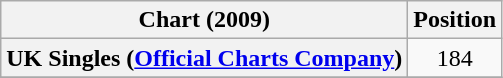<table class="wikitable plainrowheaders sortable" style="text-align:center">
<tr>
<th scope="col">Chart (2009)</th>
<th scope="col">Position</th>
</tr>
<tr>
<th scope="row">UK Singles (<a href='#'>Official Charts Company</a>)</th>
<td style="text-align:center;">184</td>
</tr>
<tr>
</tr>
</table>
